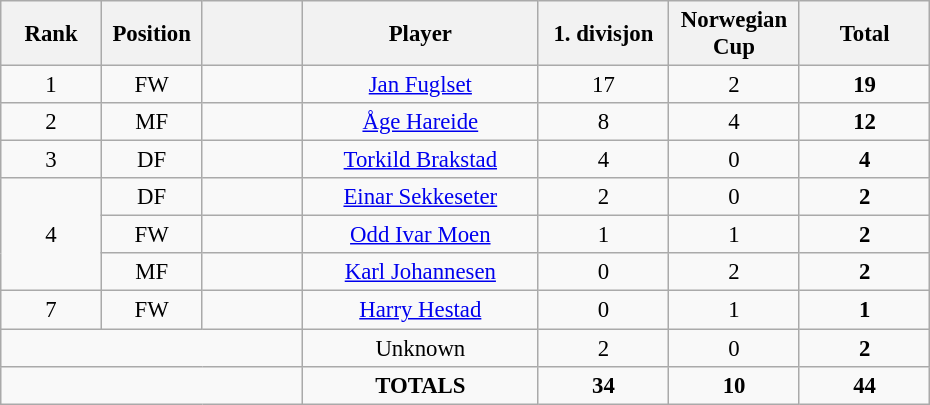<table class="wikitable" style="font-size: 95%; text-align: center;">
<tr>
<th width=60>Rank</th>
<th width=60>Position</th>
<th width=60></th>
<th width=150>Player</th>
<th width=80>1. divisjon</th>
<th width=80>Norwegian Cup</th>
<th width=80><strong>Total</strong></th>
</tr>
<tr>
<td>1</td>
<td>FW</td>
<td></td>
<td><a href='#'>Jan Fuglset</a></td>
<td>17</td>
<td>2</td>
<td><strong>19</strong></td>
</tr>
<tr>
<td>2</td>
<td>MF</td>
<td></td>
<td><a href='#'>Åge Hareide</a></td>
<td>8</td>
<td>4</td>
<td><strong>12</strong></td>
</tr>
<tr>
<td>3</td>
<td>DF</td>
<td></td>
<td><a href='#'>Torkild Brakstad</a></td>
<td>4</td>
<td>0</td>
<td><strong>4</strong></td>
</tr>
<tr>
<td rowspan="3">4</td>
<td>DF</td>
<td></td>
<td><a href='#'>Einar Sekkeseter</a></td>
<td>2</td>
<td>0</td>
<td><strong>2</strong></td>
</tr>
<tr>
<td>FW</td>
<td></td>
<td><a href='#'>Odd Ivar Moen</a></td>
<td>1</td>
<td>1</td>
<td><strong>2</strong></td>
</tr>
<tr>
<td>MF</td>
<td></td>
<td><a href='#'>Karl Johannesen</a></td>
<td>0</td>
<td>2</td>
<td><strong>2</strong></td>
</tr>
<tr>
<td>7</td>
<td>FW</td>
<td></td>
<td><a href='#'>Harry Hestad</a></td>
<td>0</td>
<td>1</td>
<td><strong>1</strong></td>
</tr>
<tr>
<td colspan="3"></td>
<td>Unknown</td>
<td>2</td>
<td>0</td>
<td><strong>2</strong></td>
</tr>
<tr>
<td colspan="3"></td>
<td><strong>TOTALS</strong></td>
<td><strong>34</strong></td>
<td><strong>10</strong></td>
<td><strong>44</strong></td>
</tr>
</table>
